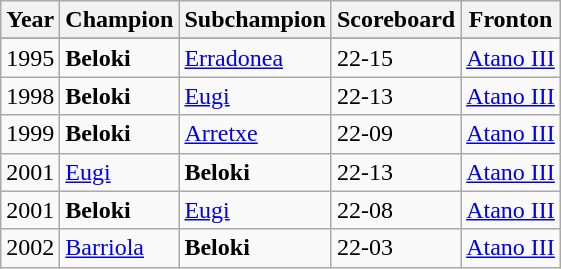<table class="wikitable">
<tr>
<th>Year</th>
<th>Champion</th>
<th>Subchampion</th>
<th>Scoreboard</th>
<th>Fronton</th>
</tr>
<tr>
</tr>
<tr>
<td>1995</td>
<td><strong>Beloki</strong></td>
<td><a href='#'>Erradonea</a></td>
<td>22-15</td>
<td><a href='#'>Atano III</a></td>
</tr>
<tr>
<td>1998</td>
<td><strong>Beloki</strong></td>
<td><a href='#'>Eugi</a></td>
<td>22-13</td>
<td><a href='#'>Atano III</a></td>
</tr>
<tr>
<td>1999</td>
<td><strong>Beloki</strong></td>
<td><a href='#'>Arretxe</a></td>
<td>22-09</td>
<td><a href='#'>Atano III</a></td>
</tr>
<tr>
<td>2001</td>
<td><a href='#'>Eugi</a></td>
<td><strong>Beloki</strong></td>
<td>22-13</td>
<td><a href='#'>Atano III</a></td>
</tr>
<tr>
<td>2001</td>
<td><strong>Beloki</strong></td>
<td><a href='#'>Eugi</a></td>
<td>22-08</td>
<td><a href='#'>Atano III</a></td>
</tr>
<tr>
<td>2002</td>
<td><a href='#'>Barriola</a></td>
<td><strong>Beloki</strong></td>
<td>22-03</td>
<td><a href='#'>Atano III</a></td>
</tr>
</table>
